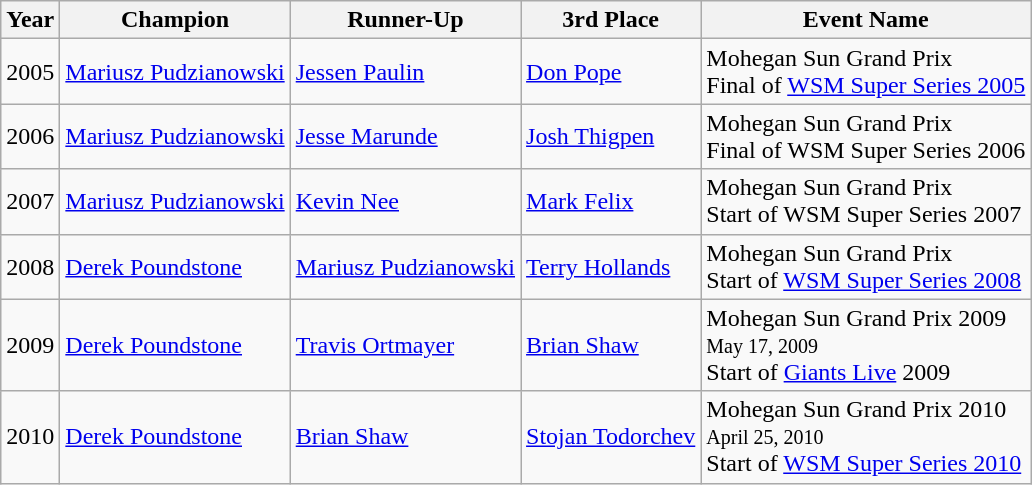<table class="wikitable">
<tr>
<th>Year</th>
<th>Champion</th>
<th>Runner-Up</th>
<th>3rd Place</th>
<th>Event Name</th>
</tr>
<tr>
<td>2005</td>
<td> <a href='#'>Mariusz Pudzianowski</a></td>
<td> <a href='#'>Jessen Paulin</a></td>
<td> <a href='#'>Don Pope</a></td>
<td>Mohegan Sun Grand Prix<br>Final of <a href='#'>WSM Super Series 2005</a></td>
</tr>
<tr>
<td>2006</td>
<td> <a href='#'>Mariusz Pudzianowski</a></td>
<td> <a href='#'>Jesse Marunde</a></td>
<td> <a href='#'>Josh Thigpen</a></td>
<td>Mohegan Sun Grand Prix<br>Final of WSM Super Series 2006</td>
</tr>
<tr>
<td>2007</td>
<td> <a href='#'>Mariusz Pudzianowski</a></td>
<td> <a href='#'>Kevin Nee</a></td>
<td> <a href='#'>Mark Felix</a></td>
<td>Mohegan Sun Grand Prix<br>Start of WSM Super Series 2007</td>
</tr>
<tr>
<td>2008</td>
<td> <a href='#'>Derek Poundstone</a></td>
<td> <a href='#'>Mariusz Pudzianowski</a></td>
<td> <a href='#'>Terry Hollands</a></td>
<td>Mohegan Sun Grand Prix<br>Start of <a href='#'>WSM Super Series 2008</a></td>
</tr>
<tr>
<td>2009</td>
<td> <a href='#'>Derek Poundstone</a></td>
<td> <a href='#'>Travis Ortmayer</a></td>
<td> <a href='#'>Brian Shaw</a></td>
<td>Mohegan Sun Grand Prix 2009<br><small>May 17, 2009</small><br>Start of <a href='#'>Giants Live</a> 2009</td>
</tr>
<tr>
<td>2010</td>
<td> <a href='#'>Derek Poundstone</a></td>
<td> <a href='#'>Brian Shaw</a></td>
<td> <a href='#'>Stojan Todorchev</a></td>
<td>Mohegan Sun Grand Prix 2010<br><small>April 25, 2010</small><br>Start of <a href='#'>WSM Super Series 2010</a></td>
</tr>
</table>
